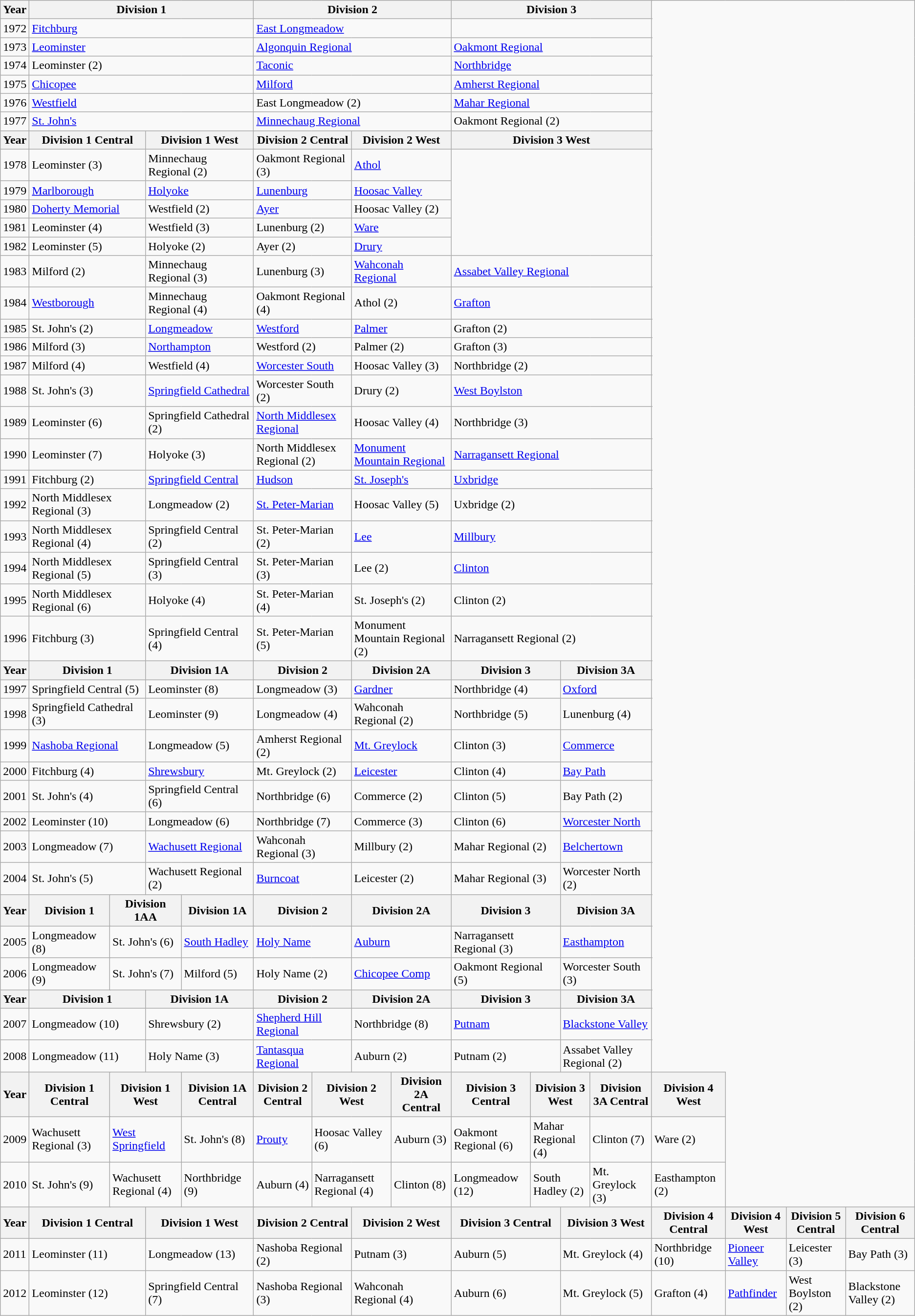<table class="wikitable">
<tr>
<th>Year</th>
<th colspan="6">Division 1</th>
<th colspan="6">Division 2</th>
<th colspan="6">Division 3</th>
</tr>
<tr>
<td>1972</td>
<td colspan="6"><a href='#'>Fitchburg</a></td>
<td colspan="6"><a href='#'>East Longmeadow</a></td>
<td colspan="6"> </td>
</tr>
<tr>
<td>1973</td>
<td colspan="6"><a href='#'>Leominster</a></td>
<td colspan="6"><a href='#'>Algonquin Regional</a></td>
<td colspan="6"><a href='#'>Oakmont Regional</a></td>
</tr>
<tr>
<td>1974</td>
<td colspan="6">Leominster (2)</td>
<td colspan="6"><a href='#'>Taconic</a></td>
<td colspan="6"><a href='#'>Northbridge</a></td>
</tr>
<tr>
<td>1975</td>
<td colspan="6"><a href='#'>Chicopee</a></td>
<td colspan="6"><a href='#'>Milford</a></td>
<td colspan="6"><a href='#'>Amherst Regional</a></td>
</tr>
<tr>
<td>1976</td>
<td colspan="6"><a href='#'>Westfield</a></td>
<td colspan="6">East Longmeadow (2)</td>
<td colspan="6"><a href='#'>Mahar Regional</a></td>
</tr>
<tr>
<td>1977</td>
<td colspan="6"><a href='#'>St. John's</a></td>
<td colspan="6"><a href='#'>Minnechaug Regional</a></td>
<td colspan="6">Oakmont Regional (2)</td>
</tr>
<tr>
<th>Year</th>
<th colspan="3">Division 1 Central</th>
<th colspan="3">Division 1 West</th>
<th colspan="3">Division 2 Central</th>
<th colspan="3">Division 2 West</th>
<th colspan="6">Division 3 West</th>
</tr>
<tr>
<td>1978</td>
<td colspan="3">Leominster (3)</td>
<td colspan="3">Minnechaug Regional (2)</td>
<td colspan="3">Oakmont Regional (3)</td>
<td colspan="3"><a href='#'>Athol</a></td>
<td colspan="6" rowspan="5"></td>
</tr>
<tr>
<td>1979</td>
<td colspan="3"><a href='#'>Marlborough</a></td>
<td colspan="3"><a href='#'>Holyoke</a></td>
<td colspan="3"><a href='#'>Lunenburg</a></td>
<td colspan="3"><a href='#'>Hoosac Valley</a></td>
</tr>
<tr>
<td>1980</td>
<td colspan="3"><a href='#'>Doherty Memorial</a></td>
<td colspan="3">Westfield (2)</td>
<td colspan="3"><a href='#'>Ayer</a></td>
<td colspan="3">Hoosac Valley (2)</td>
</tr>
<tr>
<td>1981</td>
<td colspan="3">Leominster (4)</td>
<td colspan="3">Westfield (3)</td>
<td colspan="3">Lunenburg (2)</td>
<td colspan="3"><a href='#'>Ware</a></td>
</tr>
<tr>
<td>1982</td>
<td colspan="3">Leominster (5)</td>
<td colspan="3">Holyoke (2)</td>
<td colspan="3">Ayer (2)</td>
<td colspan="3"><a href='#'>Drury</a></td>
</tr>
<tr>
<td>1983</td>
<td colspan="3">Milford (2)</td>
<td colspan="3">Minnechaug Regional (3)</td>
<td colspan="3">Lunenburg (3)</td>
<td colspan="3"><a href='#'>Wahconah Regional</a></td>
<td colspan="6"><a href='#'>Assabet Valley Regional</a></td>
</tr>
<tr>
<td>1984</td>
<td colspan="3"><a href='#'>Westborough</a></td>
<td colspan="3">Minnechaug Regional (4)</td>
<td colspan="3">Oakmont Regional (4)</td>
<td colspan="3">Athol (2)</td>
<td colspan="6"><a href='#'>Grafton</a></td>
</tr>
<tr>
<td>1985</td>
<td colspan="3">St. John's (2)</td>
<td colspan="3"><a href='#'>Longmeadow</a></td>
<td colspan="3"><a href='#'>Westford</a></td>
<td colspan="3"><a href='#'>Palmer</a></td>
<td colspan="6">Grafton (2)</td>
</tr>
<tr>
<td>1986</td>
<td colspan="3">Milford (3)</td>
<td colspan="3"><a href='#'>Northampton</a></td>
<td colspan="3">Westford (2)</td>
<td colspan="3">Palmer (2)</td>
<td colspan="6">Grafton (3)</td>
</tr>
<tr>
<td>1987</td>
<td colspan="3">Milford (4)</td>
<td colspan="3">Westfield (4)</td>
<td colspan="3"><a href='#'>Worcester South</a></td>
<td colspan="3">Hoosac Valley (3)</td>
<td colspan="6">Northbridge (2)</td>
</tr>
<tr>
<td>1988</td>
<td colspan="3">St. John's (3)</td>
<td colspan="3"><a href='#'>Springfield Cathedral</a></td>
<td colspan="3">Worcester South (2)</td>
<td colspan="3">Drury (2)</td>
<td colspan="6"><a href='#'>West Boylston</a></td>
</tr>
<tr>
<td>1989</td>
<td colspan="3">Leominster (6)</td>
<td colspan="3">Springfield Cathedral (2)</td>
<td colspan="3"><a href='#'>North Middlesex Regional</a></td>
<td colspan="3">Hoosac Valley (4)</td>
<td colspan="6">Northbridge (3)</td>
</tr>
<tr>
<td>1990</td>
<td colspan="3">Leominster (7)</td>
<td colspan="3">Holyoke (3)</td>
<td colspan="3">North Middlesex Regional (2)</td>
<td colspan="3"><a href='#'>Monument Mountain Regional</a></td>
<td colspan="6"><a href='#'>Narragansett Regional</a></td>
</tr>
<tr>
<td>1991</td>
<td colspan="3">Fitchburg (2)</td>
<td colspan="3"><a href='#'>Springfield Central</a></td>
<td colspan="3"><a href='#'>Hudson</a></td>
<td colspan="3"><a href='#'>St. Joseph's</a></td>
<td colspan="6"><a href='#'>Uxbridge</a></td>
</tr>
<tr>
<td>1992</td>
<td colspan="3">North Middlesex Regional (3)</td>
<td colspan="3">Longmeadow (2)</td>
<td colspan="3"><a href='#'>St. Peter-Marian</a></td>
<td colspan="3">Hoosac Valley (5)</td>
<td colspan="6">Uxbridge (2)</td>
</tr>
<tr>
<td>1993</td>
<td colspan="3">North Middlesex Regional (4)</td>
<td colspan="3">Springfield Central (2)</td>
<td colspan="3">St. Peter-Marian (2)</td>
<td colspan="3"><a href='#'>Lee</a></td>
<td colspan="6"><a href='#'>Millbury</a></td>
</tr>
<tr>
<td>1994</td>
<td colspan="3">North Middlesex Regional (5)</td>
<td colspan="3">Springfield Central (3)</td>
<td colspan="3">St. Peter-Marian (3)</td>
<td colspan="3">Lee (2)</td>
<td colspan="6"><a href='#'>Clinton</a></td>
</tr>
<tr>
<td>1995</td>
<td colspan="3">North Middlesex Regional (6)</td>
<td colspan="3">Holyoke (4)</td>
<td colspan="3">St. Peter-Marian (4)</td>
<td colspan="3">St. Joseph's (2)</td>
<td colspan="6">Clinton (2)</td>
</tr>
<tr>
<td>1996</td>
<td colspan="3">Fitchburg (3)</td>
<td colspan="3">Springfield Central (4)</td>
<td colspan="3">St. Peter-Marian (5)</td>
<td colspan="3">Monument Mountain Regional (2)</td>
<td colspan="6">Narragansett Regional (2)</td>
</tr>
<tr>
<th>Year</th>
<th colspan="3">Division 1</th>
<th colspan="3">Division 1A</th>
<th colspan="3">Division 2</th>
<th colspan="3">Division 2A</th>
<th colspan="3">Division 3</th>
<th colspan="3">Division 3A</th>
</tr>
<tr>
<td>1997</td>
<td colspan="3">Springfield Central (5)</td>
<td colspan="3">Leominster (8)</td>
<td colspan="3">Longmeadow (3)</td>
<td colspan="3"><a href='#'>Gardner</a></td>
<td colspan="3">Northbridge (4)</td>
<td colspan="3"><a href='#'>Oxford</a></td>
</tr>
<tr>
<td>1998</td>
<td colspan="3">Springfield Cathedral (3)</td>
<td colspan="3">Leominster (9)</td>
<td colspan="3">Longmeadow (4)</td>
<td colspan="3">Wahconah Regional (2)</td>
<td colspan="3">Northbridge (5)</td>
<td colspan="3">Lunenburg (4)</td>
</tr>
<tr>
<td>1999</td>
<td colspan="3"><a href='#'>Nashoba Regional</a></td>
<td colspan="3">Longmeadow (5)</td>
<td colspan="3">Amherst Regional (2)</td>
<td colspan="3"><a href='#'>Mt. Greylock</a></td>
<td colspan="3">Clinton (3)</td>
<td colspan="3"><a href='#'>Commerce</a></td>
</tr>
<tr>
<td>2000</td>
<td colspan="3">Fitchburg (4)</td>
<td colspan="3"><a href='#'>Shrewsbury</a></td>
<td colspan="3">Mt. Greylock (2)</td>
<td colspan="3"><a href='#'>Leicester</a></td>
<td colspan="3">Clinton (4)</td>
<td colspan="3"><a href='#'>Bay Path</a></td>
</tr>
<tr>
<td>2001</td>
<td colspan="3">St. John's (4)</td>
<td colspan="3">Springfield Central (6)</td>
<td colspan="3">Northbridge (6)</td>
<td colspan="3">Commerce (2)</td>
<td colspan="3">Clinton (5)</td>
<td colspan="3">Bay Path (2)</td>
</tr>
<tr>
<td>2002</td>
<td colspan="3">Leominster (10)</td>
<td colspan="3">Longmeadow (6)</td>
<td colspan="3">Northbridge (7)</td>
<td colspan="3">Commerce (3)</td>
<td colspan="3">Clinton (6)</td>
<td colspan="3"><a href='#'>Worcester North</a></td>
</tr>
<tr>
<td>2003</td>
<td colspan="3">Longmeadow (7)</td>
<td colspan="3"><a href='#'>Wachusett Regional</a></td>
<td colspan="3">Wahconah Regional (3)</td>
<td colspan="3">Millbury (2)</td>
<td colspan="3">Mahar Regional (2)</td>
<td colspan="3"><a href='#'>Belchertown</a></td>
</tr>
<tr>
<td>2004</td>
<td colspan="3">St. John's (5)</td>
<td colspan="3">Wachusett Regional (2)</td>
<td colspan="3"><a href='#'>Burncoat</a></td>
<td colspan="3">Leicester (2)</td>
<td colspan="3">Mahar Regional (3)</td>
<td colspan="3">Worcester North (2)</td>
</tr>
<tr>
<th>Year</th>
<th colspan="2">Division 1</th>
<th colspan="2">Division 1AA</th>
<th colspan="2">Division 1A</th>
<th colspan="3">Division 2</th>
<th colspan="3">Division 2A</th>
<th colspan="3">Division 3</th>
<th colspan="3">Division 3A</th>
</tr>
<tr>
<td>2005</td>
<td colspan="2">Longmeadow (8)</td>
<td colspan="2">St. John's (6)</td>
<td colspan="2"><a href='#'>South Hadley</a></td>
<td colspan="3"><a href='#'>Holy Name</a></td>
<td colspan="3"><a href='#'>Auburn</a></td>
<td colspan="3">Narragansett Regional (3)</td>
<td colspan="3"><a href='#'>Easthampton</a></td>
</tr>
<tr>
<td>2006</td>
<td colspan="2">Longmeadow (9)</td>
<td colspan="2">St. John's (7)</td>
<td colspan="2">Milford (5)</td>
<td colspan="3">Holy Name (2)</td>
<td colspan="3"><a href='#'>Chicopee Comp</a></td>
<td colspan="3">Oakmont Regional (5)</td>
<td colspan="3">Worcester South (3)</td>
</tr>
<tr>
<th>Year</th>
<th colspan="3">Division 1</th>
<th colspan="3">Division 1A</th>
<th colspan="3">Division 2</th>
<th colspan="3">Division 2A</th>
<th colspan="3">Division 3</th>
<th colspan="3">Division 3A</th>
</tr>
<tr>
<td>2007</td>
<td colspan="3">Longmeadow (10)</td>
<td colspan="3">Shrewsbury (2)</td>
<td colspan="3"><a href='#'>Shepherd Hill Regional</a></td>
<td colspan="3">Northbridge (8)</td>
<td colspan="3"><a href='#'>Putnam</a></td>
<td colspan="3"><a href='#'>Blackstone Valley</a></td>
</tr>
<tr>
<td>2008</td>
<td colspan="3">Longmeadow (11)</td>
<td colspan="3">Holy Name (3)</td>
<td colspan="3"><a href='#'>Tantasqua Regional</a></td>
<td colspan="3">Auburn (2)</td>
<td colspan="3">Putnam (2)</td>
<td colspan="3">Assabet Valley Regional (2)</td>
</tr>
<tr>
<th>Year</th>
<th colspan="2">Division 1 Central</th>
<th colspan="2">Division 1 West</th>
<th colspan="2">Division 1A Central</th>
<th colspan="2">Division 2 Central</th>
<th colspan="2">Division 2 West</th>
<th colspan="2">Division 2A Central</th>
<th colspan="2">Division 3 Central</th>
<th colspan="2">Division 3 West</th>
<th colspan="2">Division 3A Central</th>
<th>Division 4 West</th>
</tr>
<tr>
<td>2009</td>
<td colspan="2">Wachusett Regional (3)</td>
<td colspan="2"><a href='#'>West Springfield</a></td>
<td colspan="2">St. John's (8)</td>
<td colspan="2"><a href='#'>Prouty</a></td>
<td colspan="2">Hoosac Valley (6)</td>
<td colspan="2">Auburn (3)</td>
<td colspan="2">Oakmont Regional (6)</td>
<td colspan="2">Mahar Regional (4)</td>
<td colspan="2">Clinton (7)</td>
<td>Ware (2)</td>
</tr>
<tr>
<td>2010</td>
<td colspan="2">St. John's (9)</td>
<td colspan="2">Wachusett Regional (4)</td>
<td colspan="2">Northbridge (9)</td>
<td colspan="2">Auburn (4)</td>
<td colspan="2">Narragansett Regional (4)</td>
<td colspan="2">Clinton (8)</td>
<td colspan="2">Longmeadow (12)</td>
<td colspan="2">South Hadley (2)</td>
<td colspan="2">Mt. Greylock (3)</td>
<td>Easthampton (2)</td>
</tr>
<tr>
<th>Year</th>
<th colspan="3">Division 1 Central</th>
<th colspan="3">Division 1 West</th>
<th colspan="3">Division 2 Central</th>
<th colspan="3">Division 2 West</th>
<th colspan="3">Division 3 Central</th>
<th colspan="3">Division 3 West</th>
<th>Division 4 Central</th>
<th>Division 4 West</th>
<th>Division 5 Central</th>
<th>Division 6 Central</th>
</tr>
<tr>
<td>2011</td>
<td colspan="3">Leominster (11)</td>
<td colspan="3">Longmeadow (13)</td>
<td colspan="3">Nashoba Regional (2)</td>
<td colspan="3">Putnam (3)</td>
<td colspan="3">Auburn (5)</td>
<td colspan="3">Mt. Greylock (4)</td>
<td>Northbridge (10)</td>
<td><a href='#'>Pioneer Valley</a></td>
<td>Leicester (3)</td>
<td>Bay Path (3)</td>
</tr>
<tr>
<td>2012</td>
<td colspan="3">Leominster (12)</td>
<td colspan="3">Springfield Central (7)</td>
<td colspan="3">Nashoba Regional (3)</td>
<td colspan="3">Wahconah Regional (4)</td>
<td colspan="3">Auburn (6)</td>
<td colspan="3">Mt. Greylock (5)</td>
<td>Grafton (4)</td>
<td><a href='#'>Pathfinder</a></td>
<td>West Boylston (2)</td>
<td>Blackstone Valley (2)</td>
</tr>
</table>
